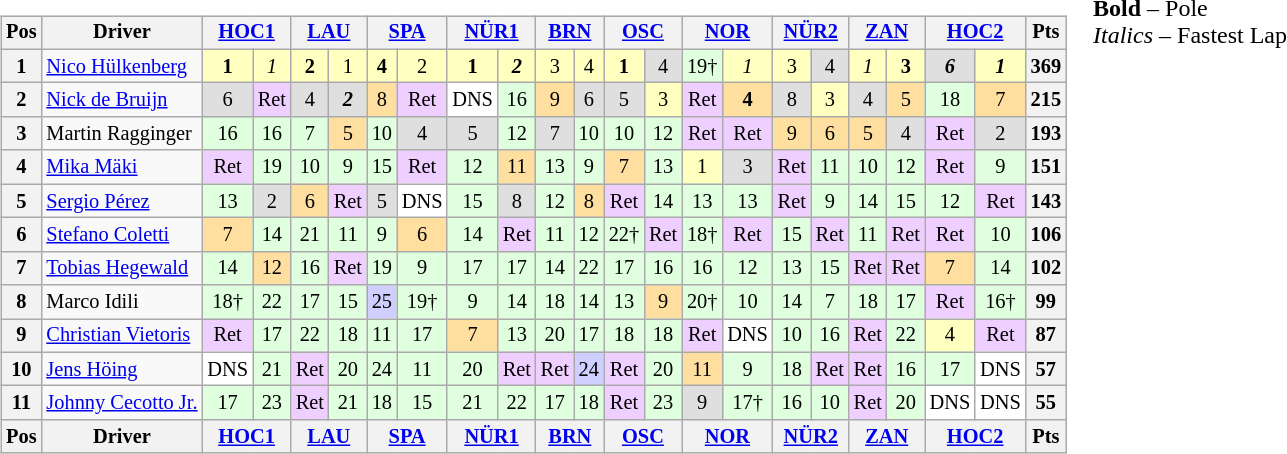<table>
<tr>
<td valign=top><br><table class="wikitable" style="font-size: 85%; text-align:center">
<tr valign="top">
<th valign="middle">Pos</th>
<th valign="middle">Driver</th>
<th colspan=2><a href='#'>HOC1</a><br></th>
<th colspan=2><a href='#'>LAU</a><br></th>
<th colspan=2><a href='#'>SPA</a><br></th>
<th colspan=2><a href='#'>NÜR1</a><br></th>
<th colspan=2><a href='#'>BRN</a><br></th>
<th colspan=2><a href='#'>OSC</a><br></th>
<th colspan=2><a href='#'>NOR</a><br></th>
<th colspan=2><a href='#'>NÜR2</a><br></th>
<th colspan=2><a href='#'>ZAN</a><br></th>
<th colspan=2><a href='#'>HOC2</a><br></th>
<th valign="middle">Pts</th>
</tr>
<tr>
<th>1</th>
<td align=left> <a href='#'>Nico Hülkenberg</a></td>
<td style="background:#FFFFBF;"><strong>1</strong></td>
<td style="background:#FFFFBF;"><em>1</em></td>
<td style="background:#FFFFBF;"><strong>2</strong></td>
<td style="background:#FFFFBF;">1</td>
<td style="background:#FFFFBF;"><strong>4</strong></td>
<td style="background:#FFFFBF;">2</td>
<td style="background:#FFFFBF;"><strong>1</strong></td>
<td style="background:#FFFFBF;"><strong><em>2</em></strong></td>
<td style="background:#FFFFBF;">3</td>
<td style="background:#FFFFBF;">4</td>
<td style="background:#FFFFBF;"><strong>1</strong></td>
<td style="background:#DFDFDF;">4</td>
<td style="background:#DFFFDF;">19†</td>
<td style="background:#FFFFBF;"><em>1</em></td>
<td style="background:#FFFFBF;">3</td>
<td style="background:#DFDFDF;">4</td>
<td style="background:#FFFFBF;"><em>1</em></td>
<td style="background:#FFFFBF;"><strong>3</strong></td>
<td style="background:#DFDFDF;"><strong><em>6</em></strong></td>
<td style="background:#FFFFBF;"><strong><em>1</em></strong></td>
<th>369</th>
</tr>
<tr>
<th>2</th>
<td align=left> <a href='#'>Nick de Bruijn</a></td>
<td style="background:#DFDFDF;">6</td>
<td style="background:#EFCFFF;">Ret</td>
<td style="background:#DFDFDF;">4</td>
<td style="background:#DFDFDF;"><strong><em>2</em></strong></td>
<td style="background:#FFDF9F;">8</td>
<td style="background:#EFCFFF;">Ret</td>
<td style="background:#FFFFFF;">DNS</td>
<td style="background:#DFFFDF;">16</td>
<td style="background:#FFDF9F;">9</td>
<td style="background:#DFDFDF;">6</td>
<td style="background:#DFDFDF;">5</td>
<td style="background:#FFFFBF;">3</td>
<td style="background:#EFCFFF;">Ret</td>
<td style="background:#FFDF9F;"><strong>4</strong></td>
<td style="background:#DFDFDF;">8</td>
<td style="background:#FFFFBF;">3</td>
<td style="background:#DFDFDF;">4</td>
<td style="background:#FFDF9F;">5</td>
<td style="background:#DFFFDF;">18</td>
<td style="background:#FFDF9F;">7</td>
<th>215</th>
</tr>
<tr>
<th>3</th>
<td align=left> Martin Ragginger</td>
<td style="background:#DFFFDF;">16</td>
<td style="background:#DFFFDF;">16</td>
<td style="background:#DFFFDF;">7</td>
<td style="background:#FFDF9F;">5</td>
<td style="background:#DFFFDF;">10</td>
<td style="background:#DFDFDF;">4</td>
<td style="background:#DFDFDF;">5</td>
<td style="background:#DFFFDF;">12</td>
<td style="background:#DFDFDF;">7</td>
<td style="background:#DFFFDF;">10</td>
<td style="background:#DFFFDF;">10</td>
<td style="background:#DFFFDF;">12</td>
<td style="background:#EFCFFF;">Ret</td>
<td style="background:#EFCFFF;">Ret</td>
<td style="background:#FFDF9F;">9</td>
<td style="background:#FFDF9F;">6</td>
<td style="background:#FFDF9F;">5</td>
<td style="background:#DFDFDF;">4</td>
<td style="background:#EFCFFF;">Ret</td>
<td style="background:#DFDFDF;">2</td>
<th>193</th>
</tr>
<tr>
<th>4</th>
<td align=left> <a href='#'>Mika Mäki</a></td>
<td style="background:#EFCFFF;">Ret</td>
<td style="background:#DFFFDF;">19</td>
<td style="background:#DFFFDF;">10</td>
<td style="background:#DFFFDF;">9</td>
<td style="background:#DFFFDF;">15</td>
<td style="background:#EFCFFF;">Ret</td>
<td style="background:#DFFFDF;">12</td>
<td style="background:#FFDF9F;">11</td>
<td style="background:#DFFFDF;">13</td>
<td style="background:#DFFFDF;">9</td>
<td style="background:#FFDF9F;">7</td>
<td style="background:#DFFFDF;">13</td>
<td style="background:#FFFFBF;">1</td>
<td style="background:#DFDFDF;">3</td>
<td style="background:#EFCFFF;">Ret</td>
<td style="background:#DFFFDF;">11</td>
<td style="background:#DFFFDF;">10</td>
<td style="background:#DFFFDF;">12</td>
<td style="background:#EFCFFF;">Ret</td>
<td style="background:#DFFFDF;">9</td>
<th>151</th>
</tr>
<tr>
<th>5</th>
<td align=left> <a href='#'>Sergio Pérez</a></td>
<td style="background:#DFFFDF;">13</td>
<td style="background:#DFDFDF;">2</td>
<td style="background:#FFDF9F;">6</td>
<td style="background:#EFCFFF;">Ret</td>
<td style="background:#DFDFDF;">5</td>
<td style="background:#FFFFFF;">DNS</td>
<td style="background:#DFFFDF;">15</td>
<td style="background:#DFDFDF;">8</td>
<td style="background:#DFFFDF;">12</td>
<td style="background:#FFDF9F;">8</td>
<td style="background:#EFCFFF;">Ret</td>
<td style="background:#DFFFDF;">14</td>
<td style="background:#DFFFDF;">13</td>
<td style="background:#DFFFDF;">13</td>
<td style="background:#EFCFFF;">Ret</td>
<td style="background:#DFFFDF;">9</td>
<td style="background:#DFFFDF;">14</td>
<td style="background:#DFFFDF;">15</td>
<td style="background:#DFFFDF;">12</td>
<td style="background:#EFCFFF;">Ret</td>
<th>143</th>
</tr>
<tr>
<th>6</th>
<td align=left> <a href='#'>Stefano Coletti</a></td>
<td style="background:#FFDF9F;">7</td>
<td style="background:#DFFFDF;">14</td>
<td style="background:#DFFFDF;">21</td>
<td style="background:#DFFFDF;">11</td>
<td style="background:#DFFFDF;">9</td>
<td style="background:#FFDF9F;">6</td>
<td style="background:#DFFFDF;">14</td>
<td style="background:#EFCFFF;">Ret</td>
<td style="background:#DFFFDF;">11</td>
<td style="background:#DFFFDF;">12</td>
<td style="background:#DFFFDF;">22†</td>
<td style="background:#EFCFFF;">Ret</td>
<td style="background:#DFFFDF;">18†</td>
<td style="background:#EFCFFF;">Ret</td>
<td style="background:#DFFFDF;">15</td>
<td style="background:#EFCFFF;">Ret</td>
<td style="background:#DFFFDF;">11</td>
<td style="background:#EFCFFF;">Ret</td>
<td style="background:#EFCFFF;">Ret</td>
<td style="background:#DFFFDF;">10</td>
<th>106</th>
</tr>
<tr>
<th>7</th>
<td align=left> <a href='#'>Tobias Hegewald</a></td>
<td style="background:#DFFFDF;">14</td>
<td style="background:#FFDF9F;">12</td>
<td style="background:#DFFFDF;">16</td>
<td style="background:#EFCFFF;">Ret</td>
<td style="background:#DFFFDF;">19</td>
<td style="background:#DFFFDF;">9</td>
<td style="background:#DFFFDF;">17</td>
<td style="background:#DFFFDF;">17</td>
<td style="background:#DFFFDF;">14</td>
<td style="background:#DFFFDF;">22</td>
<td style="background:#DFFFDF;">17</td>
<td style="background:#DFFFDF;">16</td>
<td style="background:#DFFFDF;">16</td>
<td style="background:#DFFFDF;">12</td>
<td style="background:#DFFFDF;">13</td>
<td style="background:#DFFFDF;">15</td>
<td style="background:#EFCFFF;">Ret</td>
<td style="background:#EFCFFF;">Ret</td>
<td style="background:#FFDF9F;">7</td>
<td style="background:#DFFFDF;">14</td>
<th>102</th>
</tr>
<tr>
<th>8</th>
<td align=left> Marco Idili</td>
<td style="background:#DFFFDF;">18†</td>
<td style="background:#DFFFDF;">22</td>
<td style="background:#DFFFDF;">17</td>
<td style="background:#DFFFDF;">15</td>
<td style="background:#CFCFFF;">25</td>
<td style="background:#DFFFDF;">19†</td>
<td style="background:#DFFFDF;">9</td>
<td style="background:#DFFFDF;">14</td>
<td style="background:#DFFFDF;">18</td>
<td style="background:#DFFFDF;">14</td>
<td style="background:#DFFFDF;">13</td>
<td style="background:#FFDF9F;">9</td>
<td style="background:#DFFFDF;">20†</td>
<td style="background:#DFFFDF;">10</td>
<td style="background:#DFFFDF;">14</td>
<td style="background:#DFFFDF;">7</td>
<td style="background:#DFFFDF;">18</td>
<td style="background:#DFFFDF;">17</td>
<td style="background:#EFCFFF;">Ret</td>
<td style="background:#DFFFDF;">16†</td>
<th>99</th>
</tr>
<tr>
<th>9</th>
<td align=left> <a href='#'>Christian Vietoris</a></td>
<td style="background:#EFCFFF;">Ret</td>
<td style="background:#DFFFDF;">17</td>
<td style="background:#DFFFDF;">22</td>
<td style="background:#DFFFDF;">18</td>
<td style="background:#DFFFDF;">11</td>
<td style="background:#DFFFDF;">17</td>
<td style="background:#FFDF9F;">7</td>
<td style="background:#DFFFDF;">13</td>
<td style="background:#DFFFDF;">20</td>
<td style="background:#DFFFDF;">17</td>
<td style="background:#DFFFDF;">18</td>
<td style="background:#DFFFDF;">18</td>
<td style="background:#EFCFFF;">Ret</td>
<td style="background:#FFFFFF;">DNS</td>
<td style="background:#DFFFDF;">10</td>
<td style="background:#DFFFDF;">16</td>
<td style="background:#EFCFFF;">Ret</td>
<td style="background:#DFFFDF;">22</td>
<td style="background:#FFFFBF;">4</td>
<td style="background:#EFCFFF;">Ret</td>
<th>87</th>
</tr>
<tr>
<th>10</th>
<td align=left> <a href='#'>Jens Höing</a></td>
<td style="background:#FFFFFF;">DNS</td>
<td style="background:#DFFFDF;">21</td>
<td style="background:#EFCFFF;">Ret</td>
<td style="background:#DFFFDF;">20</td>
<td style="background:#DFFFDF;">24</td>
<td style="background:#DFFFDF;">11</td>
<td style="background:#DFFFDF;">20</td>
<td style="background:#EFCFFF;">Ret</td>
<td style="background:#EFCFFF;">Ret</td>
<td style="background:#CFCFFF;">24</td>
<td style="background:#EFCFFF;">Ret</td>
<td style="background:#DFFFDF;">20</td>
<td style="background:#FFDF9F;">11</td>
<td style="background:#DFFFDF;">9</td>
<td style="background:#DFFFDF;">18</td>
<td style="background:#EFCFFF;">Ret</td>
<td style="background:#EFCFFF;">Ret</td>
<td style="background:#DFFFDF;">16</td>
<td style="background:#DFFFDF;">17</td>
<td style="background:#FFFFFF;">DNS</td>
<th>57</th>
</tr>
<tr>
<th>11</th>
<td align=left> <a href='#'>Johnny Cecotto Jr.</a></td>
<td style="background:#DFFFDF;">17</td>
<td style="background:#DFFFDF;">23</td>
<td style="background:#EFCFFF;">Ret</td>
<td style="background:#DFFFDF;">21</td>
<td style="background:#DFFFDF;">18</td>
<td style="background:#DFFFDF;">15</td>
<td style="background:#DFFFDF;">21</td>
<td style="background:#DFFFDF;">22</td>
<td style="background:#DFFFDF;">17</td>
<td style="background:#DFFFDF;">18</td>
<td style="background:#EFCFFF;">Ret</td>
<td style="background:#DFFFDF;">23</td>
<td style="background:#DFDFDF;">9</td>
<td style="background:#DFFFDF;">17†</td>
<td style="background:#DFFFDF;">16</td>
<td style="background:#DFFFDF;">10</td>
<td style="background:#EFCFFF;">Ret</td>
<td style="background:#DFFFDF;">20</td>
<td style="background:#FFFFFF;">DNS</td>
<td style="background:#FFFFFF;">DNS</td>
<th>55</th>
</tr>
<tr style="background: #f9f9f9;" valign="top">
<th valign="middle">Pos</th>
<th valign="middle">Driver</th>
<th colspan=2><a href='#'>HOC1</a><br></th>
<th colspan=2><a href='#'>LAU</a><br></th>
<th colspan=2><a href='#'>SPA</a><br></th>
<th colspan=2><a href='#'>NÜR1</a><br></th>
<th colspan=2><a href='#'>BRN</a><br></th>
<th colspan=2><a href='#'>OSC</a><br></th>
<th colspan=2><a href='#'>NOR</a><br></th>
<th colspan=2><a href='#'>NÜR2</a><br></th>
<th colspan=2><a href='#'>ZAN</a><br></th>
<th colspan=2><a href='#'>HOC2</a><br></th>
<th valign="middle">Pts</th>
</tr>
</table>
</td>
<td valign="top"><br>
<span><strong>Bold</strong> – Pole<br><em>Italics</em> – Fastest Lap</span></td>
</tr>
</table>
